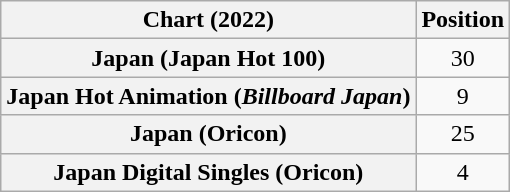<table class="wikitable sortable plainrowheaders" style="text-align:center">
<tr>
<th scope="col">Chart (2022)</th>
<th scope="col">Position</th>
</tr>
<tr>
<th scope="row">Japan (Japan Hot 100)</th>
<td>30</td>
</tr>
<tr>
<th scope="row">Japan Hot Animation (<em>Billboard Japan</em>)</th>
<td>9</td>
</tr>
<tr>
<th scope="row">Japan (Oricon)</th>
<td>25</td>
</tr>
<tr>
<th scope="row">Japan Digital Singles (Oricon)</th>
<td>4</td>
</tr>
</table>
